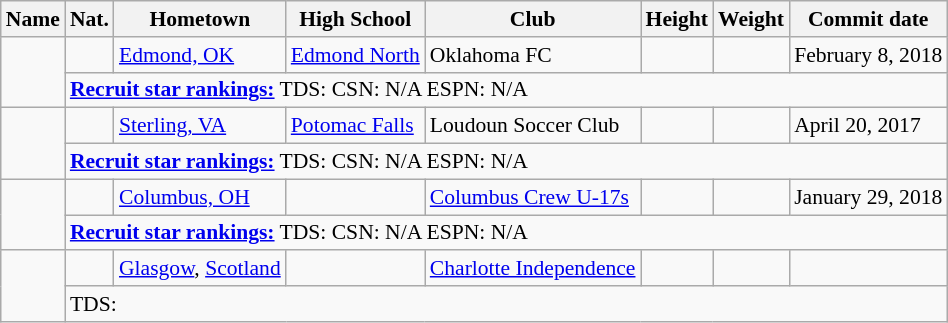<table class="wikitable" style="font-size:90%;" border="1">
<tr>
<th>Name</th>
<th>Nat.</th>
<th>Hometown</th>
<th>High School</th>
<th>Club</th>
<th>Height</th>
<th>Weight</th>
<th>Commit date</th>
</tr>
<tr>
<td rowspan="2"></td>
<td></td>
<td><a href='#'>Edmond, OK</a></td>
<td><a href='#'>Edmond North</a></td>
<td>Oklahoma FC</td>
<td></td>
<td></td>
<td>February 8, 2018</td>
</tr>
<tr>
<td colspan="8"><strong><a href='#'>Recruit star rankings:</a></strong> TDS:  CSN: N/A ESPN: N/A</td>
</tr>
<tr>
<td rowspan="2"></td>
<td></td>
<td><a href='#'>Sterling, VA</a></td>
<td><a href='#'>Potomac Falls</a></td>
<td>Loudoun Soccer Club</td>
<td></td>
<td></td>
<td>April 20, 2017</td>
</tr>
<tr>
<td colspan="8"><strong><a href='#'>Recruit star rankings:</a></strong> TDS:  CSN: N/A ESPN: N/A</td>
</tr>
<tr>
<td rowspan="2"></td>
<td></td>
<td><a href='#'>Columbus, OH</a></td>
<td></td>
<td><a href='#'>Columbus Crew U-17s</a></td>
<td></td>
<td></td>
<td>January 29, 2018</td>
</tr>
<tr>
<td colspan="8"><strong><a href='#'>Recruit star rankings:</a></strong> TDS:  CSN: N/A ESPN: N/A</td>
</tr>
<tr>
<td rowspan="2"></td>
<td></td>
<td><a href='#'>Glasgow</a>, <a href='#'>Scotland</a></td>
<td></td>
<td><a href='#'>Charlotte Independence</a></td>
<td></td>
<td></td>
<td></td>
</tr>
<tr>
<td colspan="8">TDS: </td>
</tr>
</table>
